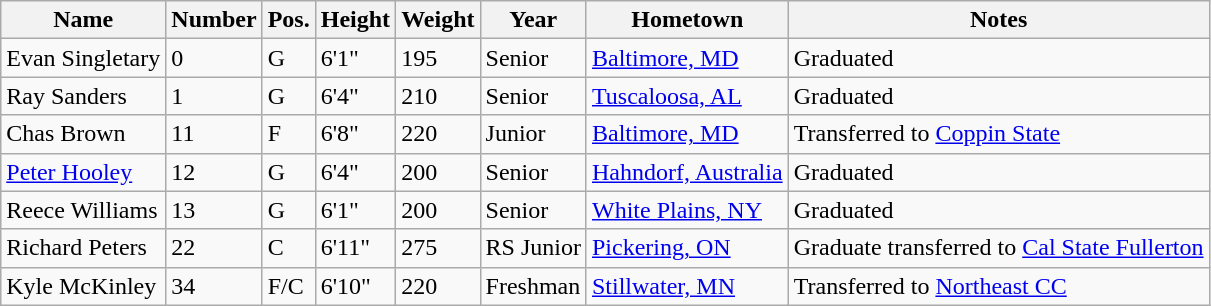<table class="wikitable sortable" border="1">
<tr>
<th>Name</th>
<th>Number</th>
<th>Pos.</th>
<th>Height</th>
<th>Weight</th>
<th>Year</th>
<th>Hometown</th>
<th class="unsortable">Notes</th>
</tr>
<tr>
<td>Evan Singletary</td>
<td>0</td>
<td>G</td>
<td>6'1"</td>
<td>195</td>
<td>Senior</td>
<td><a href='#'>Baltimore, MD</a></td>
<td>Graduated</td>
</tr>
<tr>
<td>Ray Sanders</td>
<td>1</td>
<td>G</td>
<td>6'4"</td>
<td>210</td>
<td>Senior</td>
<td><a href='#'>Tuscaloosa, AL</a></td>
<td>Graduated</td>
</tr>
<tr>
<td>Chas Brown</td>
<td>11</td>
<td>F</td>
<td>6'8"</td>
<td>220</td>
<td>Junior</td>
<td><a href='#'>Baltimore, MD</a></td>
<td>Transferred to <a href='#'>Coppin State</a></td>
</tr>
<tr>
<td><a href='#'>Peter Hooley</a></td>
<td>12</td>
<td>G</td>
<td>6'4"</td>
<td>200</td>
<td>Senior</td>
<td><a href='#'>Hahndorf, Australia</a></td>
<td>Graduated</td>
</tr>
<tr>
<td>Reece Williams</td>
<td>13</td>
<td>G</td>
<td>6'1"</td>
<td>200</td>
<td>Senior</td>
<td><a href='#'>White Plains, NY</a></td>
<td>Graduated</td>
</tr>
<tr>
<td>Richard Peters</td>
<td>22</td>
<td>C</td>
<td>6'11"</td>
<td>275</td>
<td>RS Junior</td>
<td><a href='#'>Pickering, ON</a></td>
<td>Graduate transferred to <a href='#'>Cal State Fullerton</a></td>
</tr>
<tr>
<td>Kyle McKinley</td>
<td>34</td>
<td>F/C</td>
<td>6'10"</td>
<td>220</td>
<td>Freshman</td>
<td><a href='#'>Stillwater, MN</a></td>
<td>Transferred to <a href='#'>Northeast CC</a></td>
</tr>
</table>
